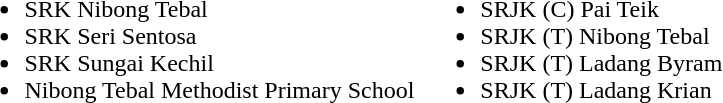<table>
<tr>
<td><br><ul><li>SRK Nibong Tebal</li><li>SRK Seri Sentosa</li><li>SRK Sungai Kechil</li><li>Nibong Tebal Methodist Primary School</li></ul></td>
<td><br><ul><li>SRJK (C) Pai Teik</li><li>SRJK (T) Nibong Tebal</li><li>SRJK (T) Ladang Byram</li><li>SRJK (T) Ladang Krian</li></ul></td>
</tr>
</table>
